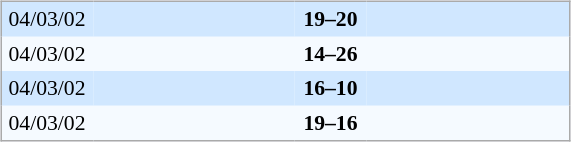<table width="100%" align=center>
<tr>
<td valign="top" width="50%"><br><table align=center cellpadding="3" cellspacing="0" style="background: #F5FAFF; border: 1px #aaa solid; border-collapse:collapse; font-size:95%;" width=380>
<tr bgcolor=#D0E7FF style=font-size:95%>
<td align=center width=40>04/03/02</td>
<td width=120 align=right></td>
<td align=center width=40><strong>19–20</strong></td>
<td width=120></td>
</tr>
<tr style=font-size:95%>
<td align=center>04/03/02</td>
<td align=right></td>
<td align=center><strong>14–26</strong></td>
<td></td>
</tr>
<tr bgcolor=#D0E7FF style=font-size:95%>
<td align=center width=40>04/03/02</td>
<td align=right></td>
<td align=center width=40><strong>16–10</strong></td>
<td></td>
</tr>
<tr style=font-size:95%>
<td align=center>04/03/02</td>
<td align=right></td>
<td align=center><strong>19–16</strong></td>
<td></td>
</tr>
</table>
</td>
<td valign="top" width="50%"><br><table align=center cellpadding="3" cellspacing="0" width=320>
</table>
</td>
</tr>
</table>
